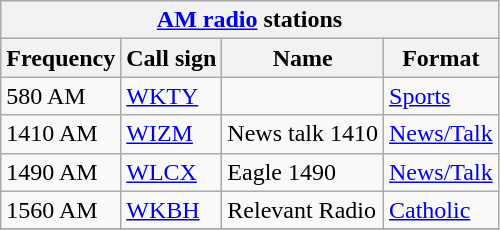<table class="wikitable">
<tr>
<th align="center" colspan="5"><strong><a href='#'>AM radio</a> stations</strong></th>
</tr>
<tr>
<th>Frequency</th>
<th>Call sign</th>
<th>Name</th>
<th>Format</th>
</tr>
<tr>
<td>580 AM</td>
<td><a href='#'>WKTY</a></td>
<td></td>
<td><a href='#'>Sports</a></td>
</tr>
<tr>
<td>1410 AM</td>
<td><a href='#'>WIZM</a></td>
<td>News talk 1410</td>
<td><a href='#'>News/Talk</a></td>
</tr>
<tr>
<td>1490 AM</td>
<td><a href='#'>WLCX</a></td>
<td>Eagle 1490</td>
<td><a href='#'>News/Talk</a></td>
</tr>
<tr>
<td>1560 AM</td>
<td><a href='#'>WKBH</a></td>
<td>Relevant Radio</td>
<td><a href='#'>Catholic</a></td>
</tr>
<tr>
</tr>
</table>
